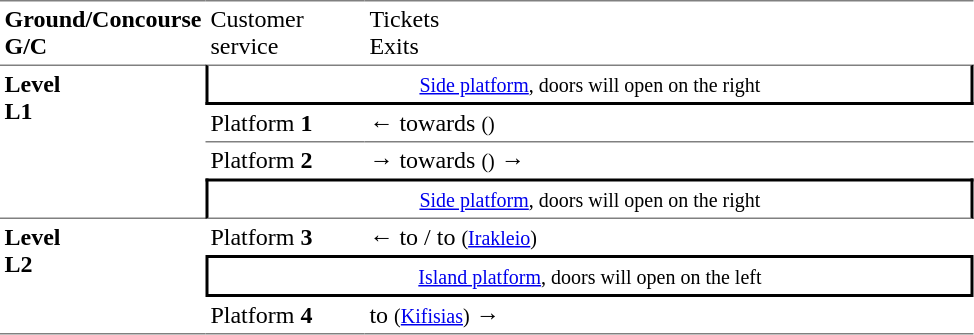<table border=0 cellspacing=0 cellpadding=3>
<tr>
<td style="border-top:solid 1px gray;" width=50 valign=top><strong>Ground/Concourse<br>G/C</strong></td>
<td style="border-top:solid 1px gray;" width=100 valign=top>Customer service</td>
<td style="border-top:solid 1px gray;" width=400 valign=top>Tickets<br>Exits</td>
</tr>
<tr>
<td style="border-top:solid 1px gray;border-bottom:solid 1px gray;" rowspan=4 valign=top><strong>Level<br>L1</strong></td>
<td style="border-top:solid 1px gray;border-right:solid 2px black;border-left:solid 2px black;border-bottom:solid 2px black;text-align:center;" colspan=2><small><a href='#'>Side platform</a>, doors will open on the right</small></td>
</tr>
<tr>
<td style="border-bottom:solid 1px gray;">Platform <span><strong>1</strong></span></td>
<td style="border-bottom:solid 1px gray;">←  towards  <small>()</small></td>
</tr>
<tr>
<td>Platform <span><strong>2</strong></span></td>
<td><span>→</span>  towards  <small>()</small> →</td>
</tr>
<tr>
<td style="border-bottom:solid 1px gray;border-top:solid 2px black;border-right:solid 2px black;border-left:solid 2px black;text-align:center;" colspan=2><small><a href='#'>Side platform</a>, doors will open on the right</small></td>
</tr>
<tr>
<td style="border-bottom:solid 1px gray;" width=50 valign=top rowspan=3><strong>Level<br>L2</strong></td>
<td>Platform <strong>3</strong></td>
<td>←  to  /  to  <small>(<a href='#'>Irakleio</a>)</small></td>
</tr>
<tr>
<td style="border-top:solid 2px black;border-right:solid 2px black;border-left:solid 2px black;border-bottom:solid 2px black;text-align:center;" colspan=2><small><a href='#'>Island platform</a>, doors will open on the left</small></td>
</tr>
<tr>
<td style="border-bottom:solid 1px gray;">Platform <strong>4</strong></td>
<td style="border-bottom:solid 1px gray;">   to  <small>(<a href='#'>Kifisias</a>)</small> →</td>
</tr>
</table>
